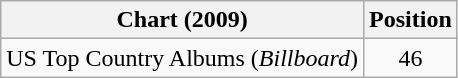<table class="wikitable">
<tr>
<th>Chart (2009)</th>
<th>Position</th>
</tr>
<tr>
<td>US Top Country Albums (<em>Billboard</em>)</td>
<td style="text-align:center;">46</td>
</tr>
</table>
